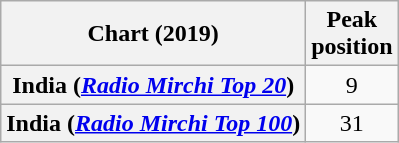<table class="wikitable sortable plainrowheaders" style="text-align:center">
<tr>
<th scope="col">Chart (2019)</th>
<th scope="col">Peak<br>position</th>
</tr>
<tr>
<th scope="row">India (<em><a href='#'>Radio Mirchi Top 20</a></em>)</th>
<td>9</td>
</tr>
<tr>
<th scope="row">India (<em><a href='#'>Radio Mirchi Top 100</a></em>)</th>
<td>31</td>
</tr>
</table>
